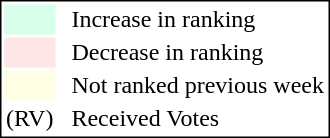<table style="border:1px solid black;">
<tr>
<td style="background:#D8FFEB; width:20px;"></td>
<td> </td>
<td>Increase in ranking</td>
</tr>
<tr>
<td style="background:#FFE6E6; width:20px;"></td>
<td> </td>
<td>Decrease in ranking</td>
</tr>
<tr>
<td style="background:#FFFFE6; width:20px;"></td>
<td> </td>
<td>Not ranked previous week</td>
</tr>
<tr>
<td>(RV)</td>
<td> </td>
<td>Received Votes</td>
</tr>
</table>
